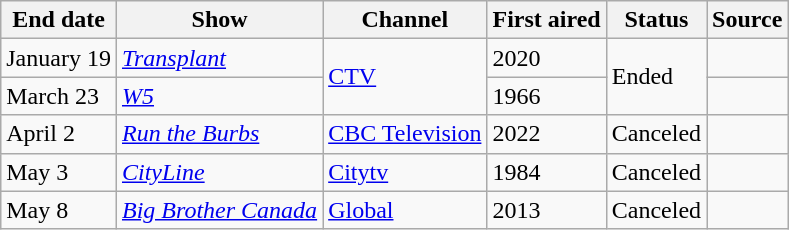<table class="wikitable">
<tr>
<th>End date</th>
<th>Show</th>
<th>Channel</th>
<th>First aired</th>
<th>Status</th>
<th>Source</th>
</tr>
<tr>
<td>January 19</td>
<td><em><a href='#'>Transplant</a></em></td>
<td rowspan="2"><a href='#'>CTV</a></td>
<td>2020</td>
<td rowspan="2">Ended</td>
<td></td>
</tr>
<tr>
<td>March 23</td>
<td><em><a href='#'>W5</a></em></td>
<td>1966</td>
<td></td>
</tr>
<tr>
<td>April 2</td>
<td><em><a href='#'>Run the Burbs</a></em></td>
<td><a href='#'>CBC Television</a></td>
<td>2022</td>
<td>Canceled</td>
<td></td>
</tr>
<tr>
<td>May 3</td>
<td><em><a href='#'>CityLine</a></em></td>
<td><a href='#'>Citytv</a></td>
<td>1984</td>
<td>Canceled</td>
<td></td>
</tr>
<tr>
<td>May 8</td>
<td><em><a href='#'>Big Brother Canada</a></em></td>
<td><a href='#'>Global</a></td>
<td>2013</td>
<td>Canceled</td>
<td></td>
</tr>
</table>
